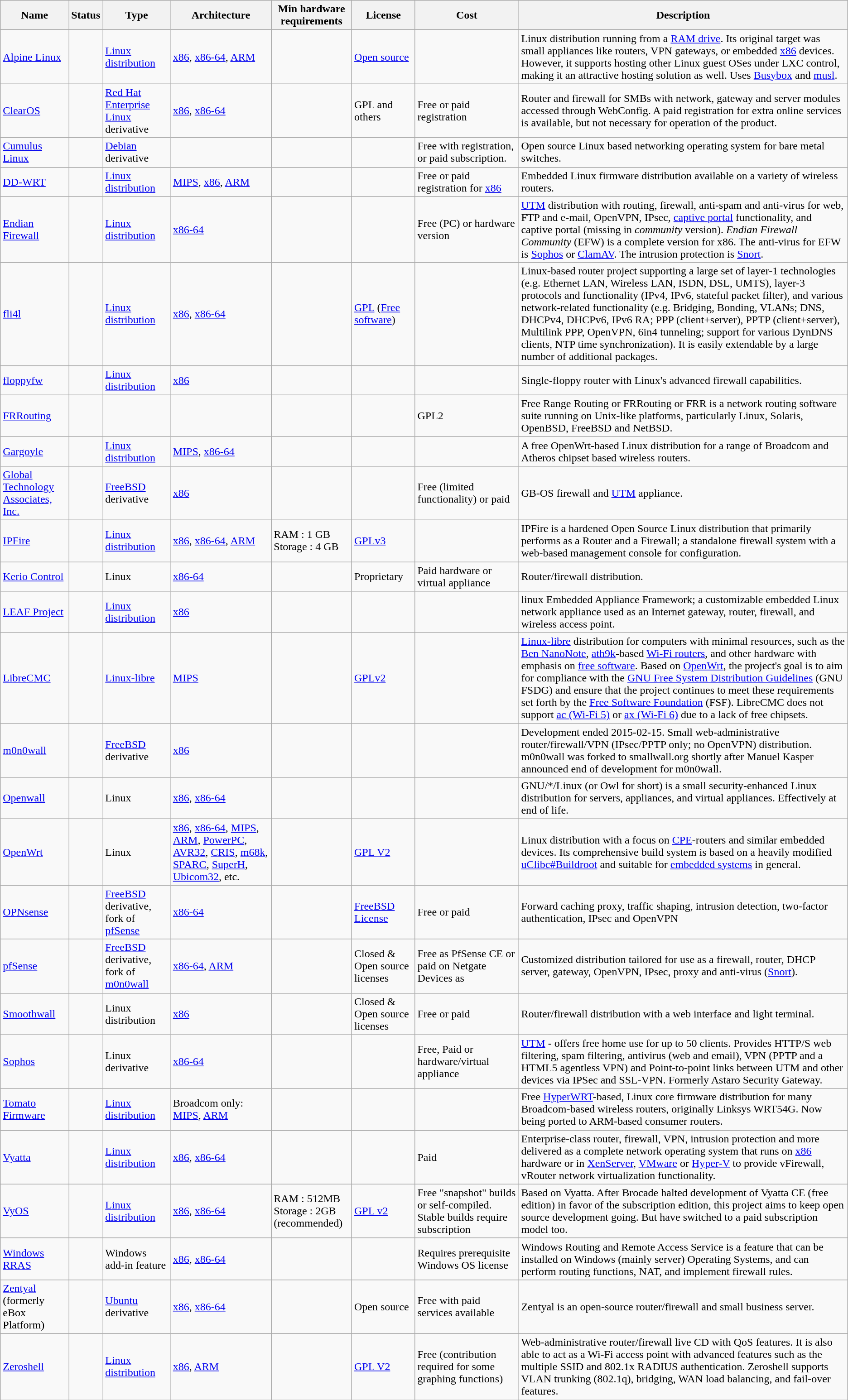<table class="wikitable sortable">
<tr>
<th>Name</th>
<th>Status</th>
<th>Type</th>
<th>Architecture</th>
<th>Min hardware requirements</th>
<th>License</th>
<th>Cost</th>
<th>Description</th>
</tr>
<tr>
<td><a href='#'>Alpine Linux</a></td>
<td></td>
<td><a href='#'>Linux distribution</a></td>
<td><a href='#'>x86</a>, <a href='#'>x86-64</a>, <a href='#'>ARM</a></td>
<td></td>
<td><a href='#'>Open source</a></td>
<td></td>
<td>Linux distribution running from a <a href='#'>RAM drive</a>. Its original target was small appliances like routers, VPN gateways, or embedded <a href='#'>x86</a> devices. However, it supports hosting other Linux guest OSes under LXC control, making it an attractive hosting solution as well. Uses <a href='#'>Busybox</a> and <a href='#'>musl</a>.</td>
</tr>
<tr>
<td><a href='#'>ClearOS</a></td>
<td></td>
<td><a href='#'>Red Hat Enterprise Linux</a> derivative</td>
<td><a href='#'>x86</a>, <a href='#'>x86-64</a></td>
<td></td>
<td>GPL and others</td>
<td>Free or paid registration</td>
<td>Router and firewall for SMBs with network, gateway and server modules accessed through WebConfig. A paid registration for extra online services is available, but not necessary for operation of the product.</td>
</tr>
<tr>
<td><a href='#'>Cumulus Linux</a></td>
<td></td>
<td><a href='#'>Debian</a> derivative</td>
<td></td>
<td></td>
<td></td>
<td>Free with registration, or paid subscription.</td>
<td>Open source Linux based networking operating system for bare metal switches.</td>
</tr>
<tr>
<td><a href='#'>DD-WRT</a></td>
<td></td>
<td><a href='#'>Linux distribution</a></td>
<td><a href='#'>MIPS</a>, <a href='#'>x86</a>, <a href='#'>ARM</a></td>
<td></td>
<td></td>
<td>Free or paid registration for <a href='#'>x86</a></td>
<td>Embedded Linux firmware distribution available on a variety of wireless routers.</td>
</tr>
<tr>
<td><a href='#'>Endian Firewall</a></td>
<td></td>
<td><a href='#'>Linux distribution</a></td>
<td><a href='#'>x86-64</a></td>
<td></td>
<td></td>
<td>Free (PC) or hardware version</td>
<td><a href='#'>UTM</a> distribution with routing, firewall, anti-spam and anti-virus for web, FTP and e-mail, OpenVPN, IPsec, <a href='#'>captive portal</a> functionality, and captive portal (missing in <em>community</em> version). <em>Endian Firewall Community</em> (EFW) is a complete version for x86. The anti-virus for EFW is <a href='#'>Sophos</a> or <a href='#'>ClamAV</a>. The intrusion protection is <a href='#'>Snort</a>.</td>
</tr>
<tr>
<td><a href='#'>fli4l</a></td>
<td></td>
<td><a href='#'>Linux distribution</a></td>
<td><a href='#'>x86</a>, <a href='#'>x86-64</a></td>
<td></td>
<td><a href='#'>GPL</a> (<a href='#'>Free software</a>)</td>
<td></td>
<td>Linux-based router project supporting a large set of layer-1 technologies (e.g. Ethernet LAN, Wireless LAN, ISDN, DSL, UMTS), layer-3 protocols and functionality (IPv4, IPv6, stateful packet filter), and various network-related functionality (e.g. Bridging, Bonding, VLANs; DNS, DHCPv4, DHCPv6, IPv6 RA; PPP (client+server), PPTP (client+server), Multilink PPP, OpenVPN, 6in4 tunneling; support for various DynDNS clients, NTP time synchronization). It is easily extendable by a large number of additional packages.</td>
</tr>
<tr>
<td><a href='#'>floppyfw</a></td>
<td></td>
<td><a href='#'>Linux distribution</a></td>
<td><a href='#'>x86</a></td>
<td></td>
<td></td>
<td></td>
<td>Single-floppy router with Linux's advanced firewall capabilities.</td>
</tr>
<tr>
<td><a href='#'>FRRouting</a></td>
<td></td>
<td></td>
<td></td>
<td></td>
<td></td>
<td>GPL2</td>
<td>Free Range Routing or FRRouting or FRR is a network routing software suite running on Unix-like platforms, particularly Linux, Solaris, OpenBSD, FreeBSD and NetBSD.</td>
</tr>
<tr>
<td><a href='#'>Gargoyle</a></td>
<td></td>
<td><a href='#'>Linux distribution</a></td>
<td><a href='#'>MIPS</a>, <a href='#'>x86-64</a></td>
<td></td>
<td></td>
<td></td>
<td>A free OpenWrt-based Linux distribution for a range of Broadcom and Atheros chipset based wireless routers.</td>
</tr>
<tr>
<td><a href='#'>Global Technology Associates, Inc.</a></td>
<td></td>
<td><a href='#'>FreeBSD</a> derivative</td>
<td><a href='#'>x86</a></td>
<td></td>
<td></td>
<td>Free (limited functionality) or paid</td>
<td>GB-OS firewall and <a href='#'>UTM</a> appliance.</td>
</tr>
<tr>
<td><a href='#'>IPFire</a></td>
<td></td>
<td><a href='#'>Linux distribution</a></td>
<td><a href='#'>x86</a>, <a href='#'>x86-64</a>, <a href='#'>ARM</a></td>
<td>RAM : 1 GB<br>Storage : 4 GB</td>
<td><a href='#'>GPLv3</a></td>
<td></td>
<td>IPFire is a hardened Open Source Linux distribution that primarily performs as a Router and a Firewall; a standalone firewall system with a web-based management console for configuration.</td>
</tr>
<tr>
<td><a href='#'>Kerio Control</a></td>
<td></td>
<td>Linux</td>
<td><a href='#'>x86-64</a></td>
<td></td>
<td>Proprietary</td>
<td>Paid hardware or virtual appliance</td>
<td>Router/firewall distribution.</td>
</tr>
<tr>
<td><a href='#'>LEAF Project</a></td>
<td></td>
<td><a href='#'>Linux distribution</a></td>
<td><a href='#'>x86</a></td>
<td></td>
<td></td>
<td></td>
<td>linux Embedded Appliance Framework; a customizable embedded Linux network appliance used as an Internet gateway, router, firewall, and wireless access point.</td>
</tr>
<tr>
<td><a href='#'>LibreCMC</a></td>
<td></td>
<td><a href='#'>Linux-libre</a></td>
<td><a href='#'>MIPS</a></td>
<td></td>
<td><a href='#'>GPLv2</a></td>
<td></td>
<td><a href='#'>Linux-libre</a> distribution for computers with minimal resources, such as the <a href='#'>Ben NanoNote</a>, <a href='#'>ath9k</a>-based <a href='#'>Wi-Fi routers</a>, and other hardware with emphasis on <a href='#'>free software</a>. Based on <a href='#'>OpenWrt</a>, the project's goal is to aim for compliance with the <a href='#'>GNU Free System Distribution Guidelines</a> (GNU FSDG) and ensure that the project continues to meet these requirements set forth by the <a href='#'>Free Software Foundation</a> (FSF). LibreCMC does not support <a href='#'>ac (Wi-Fi 5)</a> or <a href='#'>ax (Wi-Fi 6)</a> due to a lack of free chipsets.</td>
</tr>
<tr>
<td><a href='#'>m0n0wall</a></td>
<td></td>
<td><a href='#'>FreeBSD</a> derivative</td>
<td><a href='#'>x86</a></td>
<td></td>
<td></td>
<td></td>
<td>Development ended 2015-02-15. Small web-administrative router/firewall/VPN (IPsec/PPTP only; no OpenVPN) distribution.  m0n0wall was forked to smallwall.org shortly after Manuel Kasper announced end of development for m0n0wall.</td>
</tr>
<tr>
<td><a href='#'>Openwall</a></td>
<td></td>
<td>Linux</td>
<td><a href='#'>x86</a>, <a href='#'>x86-64</a></td>
<td></td>
<td></td>
<td></td>
<td>GNU/*/Linux (or Owl for short) is a small security-enhanced Linux distribution for servers, appliances, and virtual appliances. Effectively at end of life.</td>
</tr>
<tr>
<td><a href='#'>OpenWrt</a></td>
<td></td>
<td>Linux</td>
<td><a href='#'>x86</a>, <a href='#'>x86-64</a>, <a href='#'>MIPS</a>, <a href='#'>ARM</a>, <a href='#'>PowerPC</a>, <a href='#'>AVR32</a>, <a href='#'>CRIS</a>, <a href='#'>m68k</a>, <a href='#'>SPARC</a>, <a href='#'>SuperH</a>, <a href='#'>Ubicom32</a>, etc.</td>
<td></td>
<td><a href='#'>GPL V2</a></td>
<td></td>
<td>Linux distribution with a focus on <a href='#'>CPE</a>-routers and similar embedded devices. Its comprehensive build system is based on a heavily modified <a href='#'>uClibc#Buildroot</a> and suitable for <a href='#'>embedded systems</a> in general.</td>
</tr>
<tr>
<td><a href='#'>OPNsense</a></td>
<td></td>
<td><a href='#'>FreeBSD</a> derivative, fork of <a href='#'>pfSense</a></td>
<td><a href='#'>x86-64</a></td>
<td></td>
<td><a href='#'>FreeBSD License</a></td>
<td>Free or paid</td>
<td>Forward caching proxy, traffic shaping, intrusion detection, two-factor authentication, IPsec and OpenVPN</td>
</tr>
<tr>
<td><a href='#'>pfSense</a></td>
<td></td>
<td><a href='#'>FreeBSD</a> derivative, fork of <a href='#'>m0n0wall</a></td>
<td><a href='#'>x86-64</a>, <a href='#'>ARM</a></td>
<td></td>
<td>Closed & Open source licenses</td>
<td>Free as PfSense CE or paid on Netgate Devices as </td>
<td>Customized distribution tailored for use as a firewall, router, DHCP server, gateway, OpenVPN, IPsec, proxy and anti-virus (<a href='#'>Snort</a>).</td>
</tr>
<tr>
<td><a href='#'>Smoothwall</a></td>
<td></td>
<td>Linux distribution</td>
<td><a href='#'>x86</a></td>
<td></td>
<td>Closed & Open source licenses</td>
<td>Free or paid</td>
<td>Router/firewall distribution with a web interface and light terminal.</td>
</tr>
<tr>
<td><a href='#'>Sophos</a></td>
<td></td>
<td>Linux derivative</td>
<td><a href='#'>x86-64</a></td>
<td></td>
<td></td>
<td>Free, Paid or hardware/virtual appliance</td>
<td><a href='#'>UTM</a> - offers free home use for up to 50 clients.  Provides HTTP/S web filtering, spam filtering, antivirus (web and email), VPN (PPTP and a HTML5 agentless VPN) and Point-to-point links between UTM and other devices via IPSec and SSL-VPN.  Formerly Astaro Security Gateway.</td>
</tr>
<tr>
<td><a href='#'>Tomato Firmware</a></td>
<td></td>
<td><a href='#'>Linux distribution</a></td>
<td>Broadcom only: <a href='#'>MIPS</a>, <a href='#'>ARM</a></td>
<td></td>
<td></td>
<td></td>
<td>Free <a href='#'>HyperWRT</a>-based, Linux core firmware distribution for many Broadcom-based wireless routers, originally Linksys WRT54G. Now being ported to ARM-based consumer routers.</td>
</tr>
<tr>
<td><a href='#'>Vyatta</a></td>
<td></td>
<td><a href='#'>Linux distribution</a></td>
<td><a href='#'>x86</a>, <a href='#'>x86-64</a></td>
<td></td>
<td></td>
<td>Paid</td>
<td>Enterprise-class router, firewall, VPN, intrusion protection and more delivered as a complete network operating system that runs on <a href='#'>x86</a> hardware or in <a href='#'>XenServer</a>, <a href='#'>VMware</a> or <a href='#'>Hyper-V</a> to provide vFirewall, vRouter network virtualization functionality.</td>
</tr>
<tr>
<td><a href='#'>VyOS</a></td>
<td></td>
<td><a href='#'>Linux distribution</a></td>
<td><a href='#'>x86</a>, <a href='#'>x86-64</a></td>
<td>RAM : 512MB<br>Storage : 2GB<br>(recommended)</td>
<td><a href='#'>GPL v2</a></td>
<td>Free "snapshot" builds or self-compiled. Stable builds require subscription</td>
<td>Based on Vyatta. After Brocade halted development of Vyatta CE (free edition) in favor of the subscription edition, this project aims to keep open source development going. But have switched to a paid subscription model too.</td>
</tr>
<tr>
<td><a href='#'>Windows RRAS</a></td>
<td></td>
<td>Windows add-in feature</td>
<td><a href='#'>x86</a>, <a href='#'>x86-64</a></td>
<td></td>
<td></td>
<td>Requires prerequisite Windows OS license</td>
<td>Windows Routing and Remote Access Service is a feature that can be installed on Windows (mainly server) Operating Systems, and can perform routing functions, NAT, and implement firewall rules.</td>
</tr>
<tr>
<td><a href='#'>Zentyal</a> (formerly eBox Platform)</td>
<td></td>
<td><a href='#'>Ubuntu</a> derivative</td>
<td><a href='#'>x86</a>, <a href='#'>x86-64</a></td>
<td></td>
<td>Open source</td>
<td>Free with paid services available</td>
<td>Zentyal is an open-source router/firewall and small business server.</td>
</tr>
<tr>
<td><a href='#'>Zeroshell</a></td>
<td></td>
<td><a href='#'>Linux distribution</a></td>
<td><a href='#'>x86</a>, <a href='#'>ARM</a></td>
<td></td>
<td><a href='#'>GPL V2</a></td>
<td>Free (contribution required for some graphing functions)</td>
<td>Web-administrative router/firewall live CD with QoS features. It is also able to act as a Wi-Fi access point with advanced features such as the multiple SSID and 802.1x RADIUS authentication. Zeroshell supports VLAN trunking (802.1q), bridging, WAN load balancing, and fail-over features.</td>
</tr>
</table>
